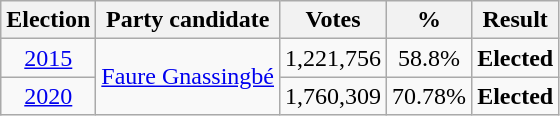<table class=wikitable style=text-align:center>
<tr>
<th>Election</th>
<th>Party candidate</th>
<th>Votes</th>
<th>%</th>
<th>Result</th>
</tr>
<tr>
<td><a href='#'>2015</a></td>
<td rowspan=2><a href='#'>Faure Gnassingbé</a></td>
<td>1,221,756</td>
<td>58.8%</td>
<td><strong>Elected</strong> </td>
</tr>
<tr>
<td><a href='#'>2020</a></td>
<td>1,760,309</td>
<td>70.78%</td>
<td><strong>Elected</strong> </td>
</tr>
</table>
